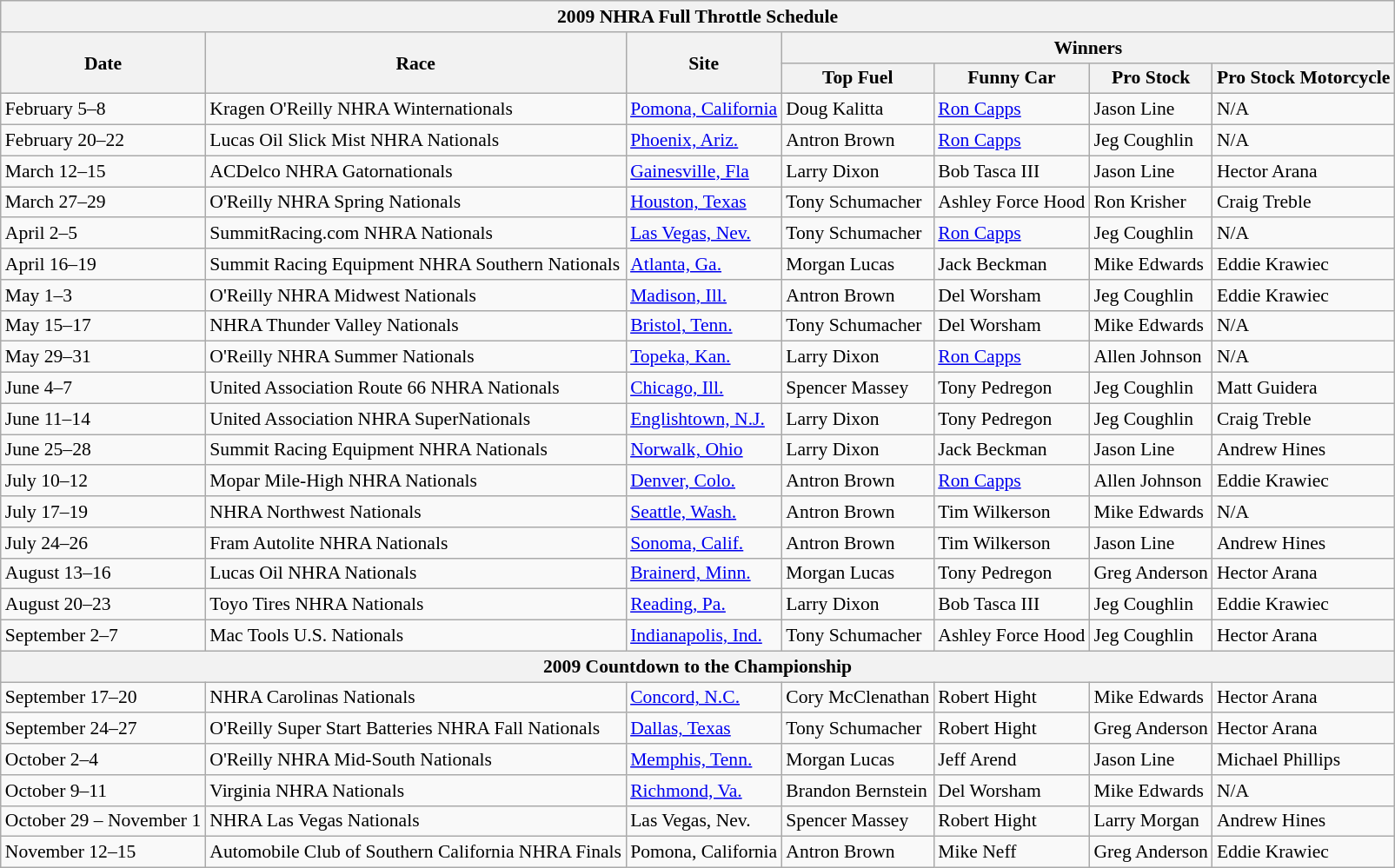<table class="wikitable" style="font-size:90%;">
<tr>
<th colspan="8">2009 NHRA Full Throttle Schedule </th>
</tr>
<tr>
<th rowspan="2">Date</th>
<th rowspan="2">Race</th>
<th rowspan="2">Site</th>
<th colspan="4">Winners</th>
</tr>
<tr>
<th>Top Fuel</th>
<th>Funny Car</th>
<th>Pro Stock</th>
<th>Pro Stock Motorcycle</th>
</tr>
<tr>
<td>February 5–8</td>
<td>Kragen O'Reilly NHRA Winternationals</td>
<td><a href='#'>Pomona, California</a></td>
<td>Doug Kalitta</td>
<td><a href='#'>Ron Capps</a></td>
<td>Jason Line</td>
<td>N/A</td>
</tr>
<tr>
<td>February 20–22</td>
<td>Lucas Oil Slick Mist NHRA Nationals</td>
<td><a href='#'>Phoenix, Ariz.</a></td>
<td>Antron Brown</td>
<td><a href='#'>Ron Capps</a></td>
<td>Jeg Coughlin</td>
<td>N/A</td>
</tr>
<tr>
<td>March 12–15</td>
<td>ACDelco NHRA Gatornationals</td>
<td><a href='#'>Gainesville, Fla</a></td>
<td>Larry Dixon</td>
<td>Bob Tasca III</td>
<td>Jason Line</td>
<td>Hector Arana</td>
</tr>
<tr>
<td>March 27–29</td>
<td>O'Reilly NHRA Spring Nationals</td>
<td><a href='#'>Houston, Texas</a></td>
<td>Tony Schumacher</td>
<td>Ashley Force Hood</td>
<td>Ron Krisher</td>
<td>Craig Treble</td>
</tr>
<tr>
<td>April 2–5</td>
<td>SummitRacing.com NHRA Nationals</td>
<td><a href='#'>Las Vegas, Nev.</a></td>
<td>Tony Schumacher</td>
<td><a href='#'>Ron Capps</a></td>
<td>Jeg Coughlin</td>
<td>N/A</td>
</tr>
<tr>
<td>April 16–19</td>
<td>Summit Racing Equipment NHRA Southern Nationals</td>
<td><a href='#'>Atlanta, Ga.</a></td>
<td>Morgan Lucas</td>
<td>Jack Beckman</td>
<td>Mike Edwards</td>
<td>Eddie Krawiec</td>
</tr>
<tr>
<td>May 1–3</td>
<td>O'Reilly NHRA Midwest Nationals</td>
<td><a href='#'>Madison, Ill.</a></td>
<td>Antron Brown</td>
<td>Del Worsham</td>
<td>Jeg Coughlin</td>
<td>Eddie Krawiec</td>
</tr>
<tr>
<td>May 15–17</td>
<td>NHRA Thunder Valley Nationals</td>
<td><a href='#'>Bristol, Tenn.</a></td>
<td>Tony Schumacher</td>
<td>Del Worsham</td>
<td>Mike Edwards</td>
<td>N/A</td>
</tr>
<tr>
<td>May 29–31</td>
<td>O'Reilly NHRA Summer Nationals</td>
<td><a href='#'>Topeka, Kan.</a></td>
<td>Larry Dixon</td>
<td><a href='#'>Ron Capps</a></td>
<td>Allen Johnson</td>
<td>N/A</td>
</tr>
<tr>
<td>June 4–7</td>
<td>United Association Route 66 NHRA Nationals</td>
<td><a href='#'>Chicago, Ill.</a></td>
<td>Spencer Massey</td>
<td>Tony Pedregon</td>
<td>Jeg Coughlin</td>
<td>Matt Guidera</td>
</tr>
<tr>
<td>June 11–14</td>
<td>United Association NHRA SuperNationals</td>
<td><a href='#'>Englishtown, N.J.</a></td>
<td>Larry Dixon</td>
<td>Tony Pedregon</td>
<td>Jeg Coughlin</td>
<td>Craig Treble</td>
</tr>
<tr>
<td>June 25–28</td>
<td>Summit Racing Equipment NHRA Nationals</td>
<td><a href='#'>Norwalk, Ohio</a></td>
<td>Larry Dixon</td>
<td>Jack Beckman</td>
<td>Jason Line</td>
<td>Andrew Hines</td>
</tr>
<tr>
<td>July 10–12</td>
<td>Mopar Mile-High NHRA Nationals</td>
<td><a href='#'>Denver, Colo.</a></td>
<td>Antron Brown</td>
<td><a href='#'>Ron Capps</a></td>
<td>Allen Johnson</td>
<td>Eddie Krawiec</td>
</tr>
<tr>
<td>July 17–19</td>
<td>NHRA Northwest Nationals</td>
<td><a href='#'>Seattle, Wash.</a></td>
<td>Antron Brown</td>
<td>Tim Wilkerson</td>
<td>Mike Edwards</td>
<td>N/A</td>
</tr>
<tr>
<td>July 24–26</td>
<td>Fram Autolite NHRA Nationals</td>
<td><a href='#'>Sonoma, Calif.</a></td>
<td>Antron Brown</td>
<td>Tim Wilkerson</td>
<td>Jason Line</td>
<td>Andrew Hines</td>
</tr>
<tr>
<td>August 13–16</td>
<td>Lucas Oil NHRA Nationals</td>
<td><a href='#'>Brainerd, Minn.</a></td>
<td>Morgan Lucas</td>
<td>Tony Pedregon</td>
<td>Greg Anderson</td>
<td>Hector Arana</td>
</tr>
<tr>
<td>August 20–23</td>
<td>Toyo Tires NHRA Nationals</td>
<td><a href='#'>Reading, Pa.</a></td>
<td>Larry Dixon</td>
<td>Bob Tasca III</td>
<td>Jeg Coughlin</td>
<td>Eddie Krawiec</td>
</tr>
<tr>
<td>September 2–7</td>
<td>Mac Tools U.S. Nationals</td>
<td><a href='#'>Indianapolis, Ind.</a></td>
<td>Tony Schumacher</td>
<td>Ashley Force Hood</td>
<td>Jeg Coughlin</td>
<td>Hector Arana</td>
</tr>
<tr>
<th colspan="8">2009 Countdown to the Championship</th>
</tr>
<tr>
<td>September 17–20</td>
<td>NHRA Carolinas Nationals</td>
<td><a href='#'>Concord, N.C.</a></td>
<td>Cory McClenathan</td>
<td>Robert Hight</td>
<td>Mike Edwards</td>
<td>Hector Arana</td>
</tr>
<tr>
<td>September 24–27</td>
<td>O'Reilly Super Start Batteries NHRA Fall Nationals</td>
<td><a href='#'>Dallas, Texas</a></td>
<td>Tony Schumacher</td>
<td>Robert Hight</td>
<td>Greg Anderson</td>
<td>Hector Arana</td>
</tr>
<tr>
<td>October 2–4</td>
<td>O'Reilly NHRA Mid-South Nationals</td>
<td><a href='#'>Memphis, Tenn.</a></td>
<td>Morgan Lucas</td>
<td>Jeff Arend</td>
<td>Jason Line</td>
<td>Michael Phillips</td>
</tr>
<tr>
<td>October 9–11</td>
<td>Virginia NHRA Nationals</td>
<td><a href='#'>Richmond, Va.</a></td>
<td>Brandon Bernstein</td>
<td>Del Worsham</td>
<td>Mike Edwards</td>
<td>N/A</td>
</tr>
<tr>
<td>October 29 – November 1</td>
<td>NHRA Las Vegas Nationals</td>
<td>Las Vegas, Nev.</td>
<td>Spencer Massey</td>
<td>Robert Hight</td>
<td>Larry Morgan</td>
<td>Andrew Hines</td>
</tr>
<tr>
<td>November 12–15</td>
<td>Automobile Club of Southern California NHRA Finals</td>
<td>Pomona, California</td>
<td>Antron Brown</td>
<td>Mike Neff</td>
<td>Greg Anderson</td>
<td>Eddie Krawiec</td>
</tr>
</table>
